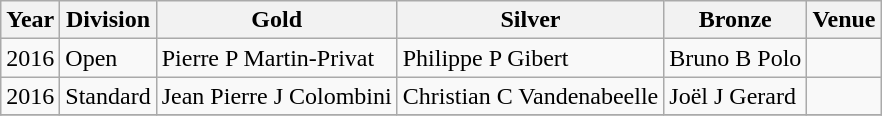<table class="wikitable sortable" style="text-align: left;">
<tr>
<th>Year</th>
<th>Division</th>
<th> Gold</th>
<th> Silver</th>
<th> Bronze</th>
<th>Venue</th>
</tr>
<tr>
<td>2016</td>
<td>Open</td>
<td>Pierre P Martin-Privat</td>
<td>Philippe P Gibert</td>
<td>Bruno B Polo</td>
<td></td>
</tr>
<tr>
<td>2016</td>
<td>Standard</td>
<td>Jean Pierre J Colombini</td>
<td>Christian C Vandenabeelle</td>
<td>Joël J Gerard</td>
<td></td>
</tr>
<tr>
</tr>
</table>
